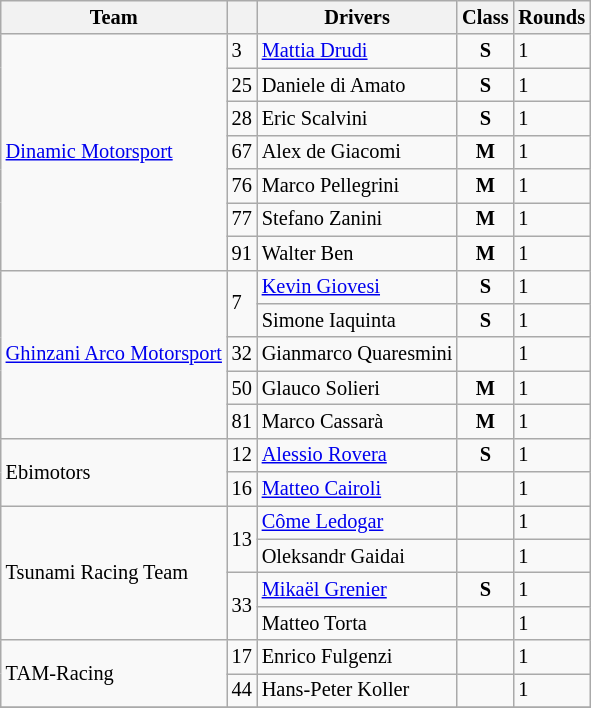<table class="wikitable" style="font-size: 85%;">
<tr>
<th>Team</th>
<th></th>
<th>Drivers</th>
<th>Class</th>
<th>Rounds</th>
</tr>
<tr>
<td rowspan=7> <a href='#'>Dinamic Motorsport</a></td>
<td>3</td>
<td> <a href='#'>Mattia Drudi</a></td>
<td align=center><strong><span>S</span></strong></td>
<td>1</td>
</tr>
<tr>
<td>25</td>
<td> Daniele di Amato</td>
<td align=center><strong><span>S</span></strong></td>
<td>1</td>
</tr>
<tr>
<td>28</td>
<td> Eric Scalvini</td>
<td align=center><strong><span>S</span></strong></td>
<td>1</td>
</tr>
<tr>
<td>67</td>
<td> Alex de Giacomi</td>
<td align=center><strong><span>M</span></strong></td>
<td>1</td>
</tr>
<tr>
<td>76</td>
<td> Marco Pellegrini</td>
<td align=center><strong><span>M</span></strong></td>
<td>1</td>
</tr>
<tr>
<td>77</td>
<td> Stefano Zanini</td>
<td align=center><strong><span>M</span></strong></td>
<td>1</td>
</tr>
<tr>
<td>91</td>
<td> Walter Ben</td>
<td align=center><strong><span>M</span></strong></td>
<td>1</td>
</tr>
<tr>
<td rowspan=5> <a href='#'>Ghinzani Arco Motorsport</a></td>
<td rowspan=2>7</td>
<td> <a href='#'>Kevin Giovesi</a></td>
<td align=center><strong><span>S</span></strong></td>
<td>1</td>
</tr>
<tr>
<td> Simone Iaquinta</td>
<td align=center><strong><span>S</span></strong></td>
<td>1</td>
</tr>
<tr>
<td>32</td>
<td> Gianmarco Quaresmini</td>
<td></td>
<td>1</td>
</tr>
<tr>
<td>50</td>
<td> Glauco Solieri</td>
<td align=center><strong><span>M</span></strong></td>
<td>1</td>
</tr>
<tr>
<td>81</td>
<td> Marco Cassarà</td>
<td align=center><strong><span>M</span></strong></td>
<td>1</td>
</tr>
<tr>
<td rowspan=2> Ebimotors</td>
<td>12</td>
<td> <a href='#'>Alessio Rovera</a></td>
<td align=center><strong><span>S</span></strong></td>
<td>1</td>
</tr>
<tr>
<td>16</td>
<td> <a href='#'>Matteo Cairoli</a></td>
<td></td>
<td>1</td>
</tr>
<tr>
<td rowspan=4> Tsunami Racing Team</td>
<td rowspan=2>13</td>
<td> <a href='#'>Côme Ledogar</a></td>
<td></td>
<td>1</td>
</tr>
<tr>
<td> Oleksandr Gaidai</td>
<td></td>
<td>1</td>
</tr>
<tr>
<td rowspan=2>33</td>
<td> <a href='#'>Mikaël Grenier</a></td>
<td align=center><strong><span>S</span></strong></td>
<td>1</td>
</tr>
<tr>
<td> Matteo Torta</td>
<td></td>
<td>1</td>
</tr>
<tr>
<td rowspan=2> TAM-Racing</td>
<td>17</td>
<td> Enrico Fulgenzi</td>
<td></td>
<td>1</td>
</tr>
<tr>
<td>44</td>
<td> Hans-Peter Koller</td>
<td></td>
<td>1</td>
</tr>
<tr>
</tr>
</table>
